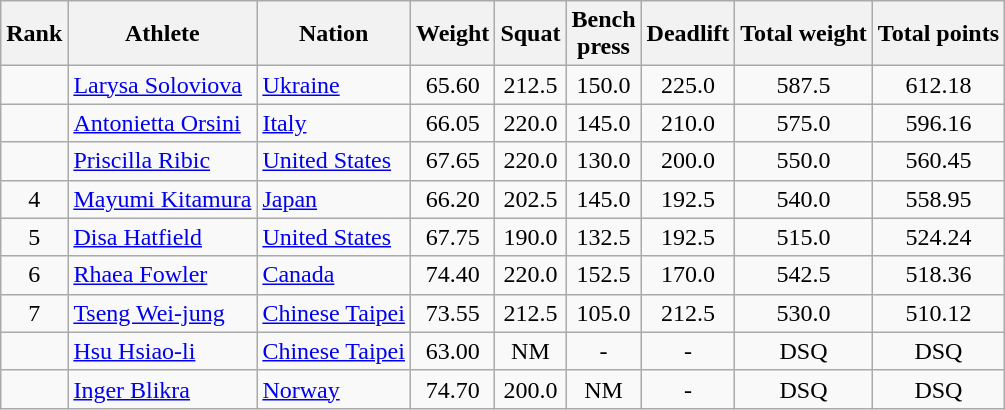<table class="wikitable sortable" style="text-align:center">
<tr>
<th>Rank</th>
<th>Athlete</th>
<th>Nation</th>
<th>Weight</th>
<th>Squat</th>
<th>Bench<br>press</th>
<th>Deadlift</th>
<th>Total weight</th>
<th>Total points</th>
</tr>
<tr>
<td></td>
<td align=left><a href='#'>Larysa Soloviova</a></td>
<td align=left> <a href='#'>Ukraine</a></td>
<td>65.60</td>
<td>212.5</td>
<td>150.0</td>
<td>225.0</td>
<td>587.5</td>
<td>612.18</td>
</tr>
<tr>
<td></td>
<td align=left><a href='#'>Antonietta Orsini</a></td>
<td align=left> <a href='#'>Italy</a></td>
<td>66.05</td>
<td>220.0</td>
<td>145.0</td>
<td>210.0</td>
<td>575.0</td>
<td>596.16</td>
</tr>
<tr>
<td></td>
<td align=left><a href='#'>Priscilla Ribic</a></td>
<td align=left> <a href='#'>United States</a></td>
<td>67.65</td>
<td>220.0</td>
<td>130.0</td>
<td>200.0</td>
<td>550.0</td>
<td>560.45</td>
</tr>
<tr>
<td>4</td>
<td align=left><a href='#'>Mayumi Kitamura</a></td>
<td align=left> <a href='#'>Japan</a></td>
<td>66.20</td>
<td>202.5</td>
<td>145.0</td>
<td>192.5</td>
<td>540.0</td>
<td>558.95</td>
</tr>
<tr>
<td>5</td>
<td align=left><a href='#'>Disa Hatfield</a></td>
<td align=left> <a href='#'>United States</a></td>
<td>67.75</td>
<td>190.0</td>
<td>132.5</td>
<td>192.5</td>
<td>515.0</td>
<td>524.24</td>
</tr>
<tr>
<td>6</td>
<td align=left><a href='#'>Rhaea Fowler</a></td>
<td align=left> <a href='#'>Canada</a></td>
<td>74.40</td>
<td>220.0</td>
<td>152.5</td>
<td>170.0</td>
<td>542.5</td>
<td>518.36</td>
</tr>
<tr>
<td>7</td>
<td align=left><a href='#'>Tseng Wei-jung</a></td>
<td align=left> <a href='#'>Chinese Taipei</a></td>
<td>73.55</td>
<td>212.5</td>
<td>105.0</td>
<td>212.5</td>
<td>530.0</td>
<td>510.12</td>
</tr>
<tr>
<td></td>
<td align=left><a href='#'>Hsu Hsiao-li</a></td>
<td align=left> <a href='#'>Chinese Taipei</a></td>
<td>63.00</td>
<td>NM</td>
<td>-</td>
<td>-</td>
<td>DSQ</td>
<td>DSQ</td>
</tr>
<tr>
<td></td>
<td align=left><a href='#'>Inger Blikra</a></td>
<td align=left> <a href='#'>Norway</a></td>
<td>74.70</td>
<td>200.0</td>
<td>NM</td>
<td>-</td>
<td>DSQ</td>
<td>DSQ</td>
</tr>
</table>
